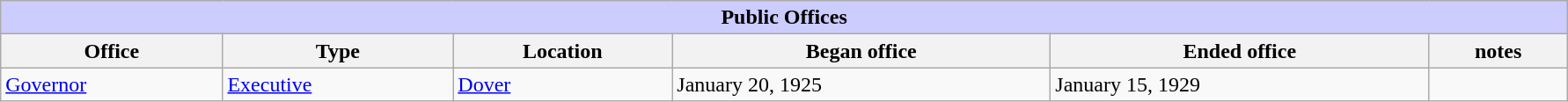<table class=wikitable style="width: 94%" style="text-align: center;" align="center">
<tr bgcolor=#cccccc>
<th colspan=7 style="background: #ccccff;">Public Offices</th>
</tr>
<tr>
<th><strong>Office</strong></th>
<th><strong>Type</strong></th>
<th><strong>Location</strong></th>
<th><strong>Began office</strong></th>
<th><strong>Ended office</strong></th>
<th><strong>notes</strong></th>
</tr>
<tr>
<td><a href='#'>Governor</a></td>
<td><a href='#'>Executive</a></td>
<td><a href='#'>Dover</a></td>
<td>January 20, 1925</td>
<td>January 15, 1929</td>
<td></td>
</tr>
</table>
